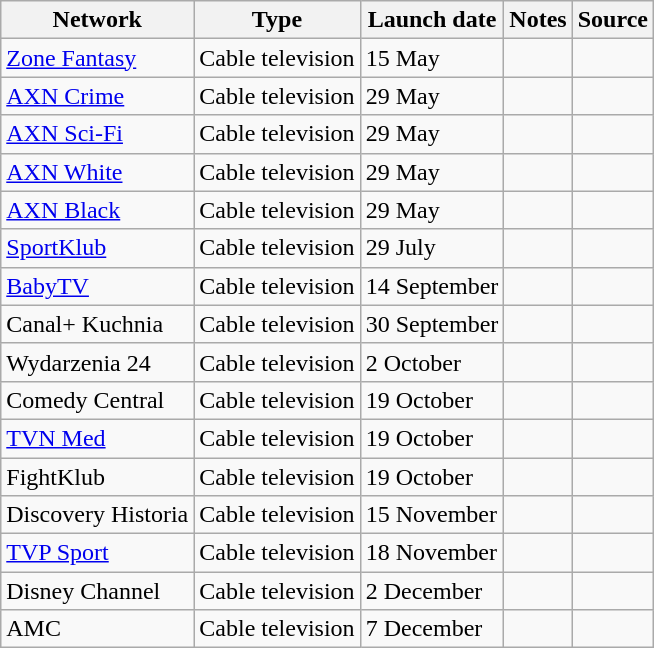<table class="wikitable sortable">
<tr>
<th>Network</th>
<th>Type</th>
<th>Launch date</th>
<th>Notes</th>
<th>Source</th>
</tr>
<tr>
<td><a href='#'>Zone Fantasy</a></td>
<td>Cable television</td>
<td>15 May</td>
<td></td>
<td></td>
</tr>
<tr>
<td><a href='#'>AXN Crime</a></td>
<td>Cable television</td>
<td>29 May</td>
<td></td>
<td></td>
</tr>
<tr>
<td><a href='#'>AXN Sci-Fi</a></td>
<td>Cable television</td>
<td>29 May</td>
<td></td>
<td></td>
</tr>
<tr>
<td><a href='#'>AXN White</a></td>
<td>Cable television</td>
<td>29 May</td>
<td></td>
<td></td>
</tr>
<tr>
<td><a href='#'>AXN Black</a></td>
<td>Cable television</td>
<td>29 May</td>
<td></td>
<td></td>
</tr>
<tr>
<td><a href='#'>SportKlub</a></td>
<td>Cable television</td>
<td>29 July</td>
<td></td>
<td></td>
</tr>
<tr>
<td><a href='#'>BabyTV</a></td>
<td>Cable television</td>
<td>14 September</td>
<td></td>
<td></td>
</tr>
<tr>
<td>Canal+ Kuchnia</td>
<td>Cable television</td>
<td>30 September</td>
<td></td>
<td></td>
</tr>
<tr>
<td>Wydarzenia 24</td>
<td>Cable television</td>
<td>2 October</td>
<td></td>
<td></td>
</tr>
<tr>
<td>Comedy Central</td>
<td>Cable television</td>
<td>19 October</td>
<td></td>
<td></td>
</tr>
<tr>
<td><a href='#'>TVN Med</a></td>
<td>Cable television</td>
<td>19 October</td>
<td></td>
<td></td>
</tr>
<tr>
<td>FightKlub</td>
<td>Cable television</td>
<td>19 October</td>
<td></td>
<td></td>
</tr>
<tr>
<td>Discovery Historia</td>
<td>Cable television</td>
<td>15 November</td>
<td></td>
<td></td>
</tr>
<tr>
<td><a href='#'>TVP Sport</a></td>
<td>Cable television</td>
<td>18 November</td>
<td></td>
<td></td>
</tr>
<tr>
<td>Disney Channel</td>
<td>Cable television</td>
<td>2 December</td>
<td></td>
<td></td>
</tr>
<tr>
<td>AMC</td>
<td>Cable television</td>
<td>7 December</td>
<td></td>
<td></td>
</tr>
</table>
